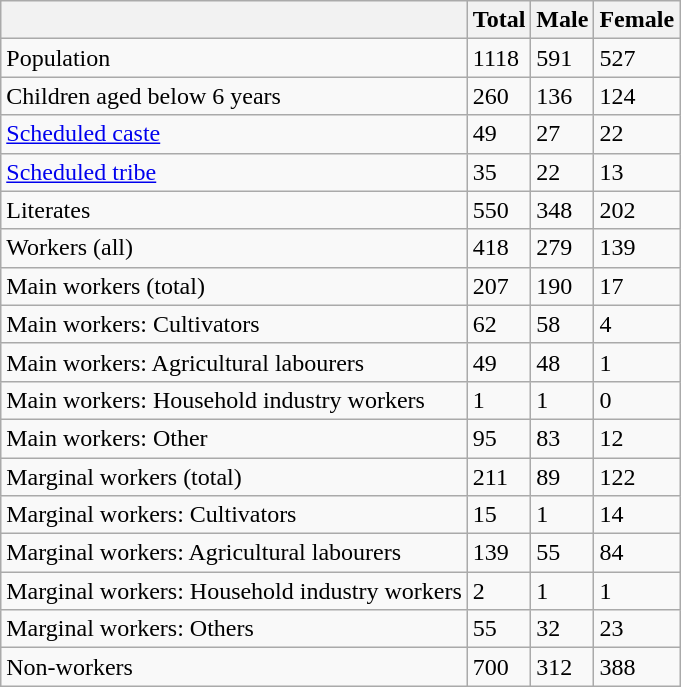<table class="wikitable sortable">
<tr>
<th></th>
<th>Total</th>
<th>Male</th>
<th>Female</th>
</tr>
<tr>
<td>Population</td>
<td>1118</td>
<td>591</td>
<td>527</td>
</tr>
<tr>
<td>Children aged below 6 years</td>
<td>260</td>
<td>136</td>
<td>124</td>
</tr>
<tr>
<td><a href='#'>Scheduled caste</a></td>
<td>49</td>
<td>27</td>
<td>22</td>
</tr>
<tr>
<td><a href='#'>Scheduled tribe</a></td>
<td>35</td>
<td>22</td>
<td>13</td>
</tr>
<tr>
<td>Literates</td>
<td>550</td>
<td>348</td>
<td>202</td>
</tr>
<tr>
<td>Workers (all)</td>
<td>418</td>
<td>279</td>
<td>139</td>
</tr>
<tr>
<td>Main workers (total)</td>
<td>207</td>
<td>190</td>
<td>17</td>
</tr>
<tr>
<td>Main workers: Cultivators</td>
<td>62</td>
<td>58</td>
<td>4</td>
</tr>
<tr>
<td>Main workers: Agricultural labourers</td>
<td>49</td>
<td>48</td>
<td>1</td>
</tr>
<tr>
<td>Main workers: Household industry workers</td>
<td>1</td>
<td>1</td>
<td>0</td>
</tr>
<tr>
<td>Main workers: Other</td>
<td>95</td>
<td>83</td>
<td>12</td>
</tr>
<tr>
<td>Marginal workers (total)</td>
<td>211</td>
<td>89</td>
<td>122</td>
</tr>
<tr>
<td>Marginal workers: Cultivators</td>
<td>15</td>
<td>1</td>
<td>14</td>
</tr>
<tr>
<td>Marginal workers: Agricultural labourers</td>
<td>139</td>
<td>55</td>
<td>84</td>
</tr>
<tr>
<td>Marginal workers: Household industry workers</td>
<td>2</td>
<td>1</td>
<td>1</td>
</tr>
<tr>
<td>Marginal workers: Others</td>
<td>55</td>
<td>32</td>
<td>23</td>
</tr>
<tr>
<td>Non-workers</td>
<td>700</td>
<td>312</td>
<td>388</td>
</tr>
</table>
